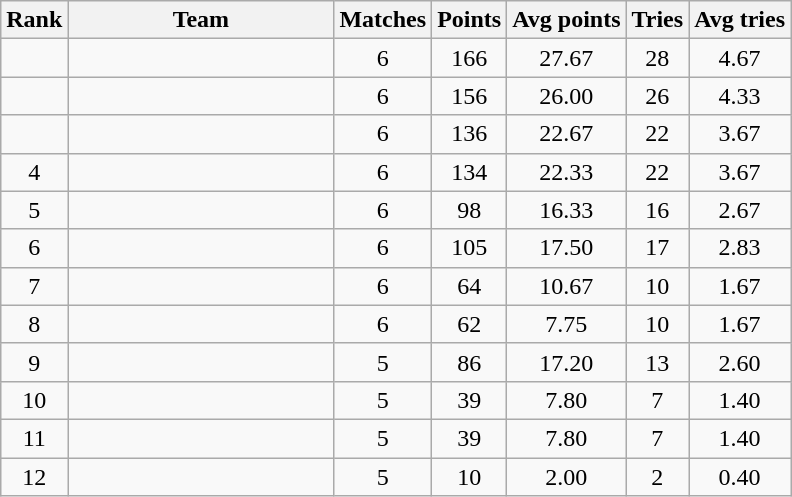<table class="wikitable" style="text-align:center">
<tr>
<th>Rank</th>
<th style="width:170px;">Team</th>
<th>Matches</th>
<th>Points</th>
<th>Avg points</th>
<th>Tries</th>
<th>Avg tries</th>
</tr>
<tr>
<td></td>
<td align=left></td>
<td>6</td>
<td>166</td>
<td>27.67</td>
<td>28</td>
<td>4.67</td>
</tr>
<tr>
<td></td>
<td align=left></td>
<td>6</td>
<td>156</td>
<td>26.00</td>
<td>26</td>
<td>4.33</td>
</tr>
<tr>
<td></td>
<td align=left></td>
<td>6</td>
<td>136</td>
<td>22.67</td>
<td>22</td>
<td>3.67</td>
</tr>
<tr>
<td>4</td>
<td align=left></td>
<td>6</td>
<td>134</td>
<td>22.33</td>
<td>22</td>
<td>3.67</td>
</tr>
<tr>
<td>5</td>
<td align=left></td>
<td>6</td>
<td>98</td>
<td>16.33</td>
<td>16</td>
<td>2.67</td>
</tr>
<tr>
<td>6</td>
<td align=left></td>
<td>6</td>
<td>105</td>
<td>17.50</td>
<td>17</td>
<td>2.83</td>
</tr>
<tr>
<td>7</td>
<td align=left></td>
<td>6</td>
<td>64</td>
<td>10.67</td>
<td>10</td>
<td>1.67</td>
</tr>
<tr>
<td>8</td>
<td align=left></td>
<td>6</td>
<td>62</td>
<td>7.75</td>
<td>10</td>
<td>1.67</td>
</tr>
<tr>
<td>9</td>
<td align=left></td>
<td>5</td>
<td>86</td>
<td>17.20</td>
<td>13</td>
<td>2.60</td>
</tr>
<tr>
<td>10</td>
<td align=left></td>
<td>5</td>
<td>39</td>
<td>7.80</td>
<td>7</td>
<td>1.40</td>
</tr>
<tr>
<td>11</td>
<td align=left></td>
<td>5</td>
<td>39</td>
<td>7.80</td>
<td>7</td>
<td>1.40</td>
</tr>
<tr>
<td>12</td>
<td align=left></td>
<td>5</td>
<td>10</td>
<td>2.00</td>
<td>2</td>
<td>0.40</td>
</tr>
</table>
